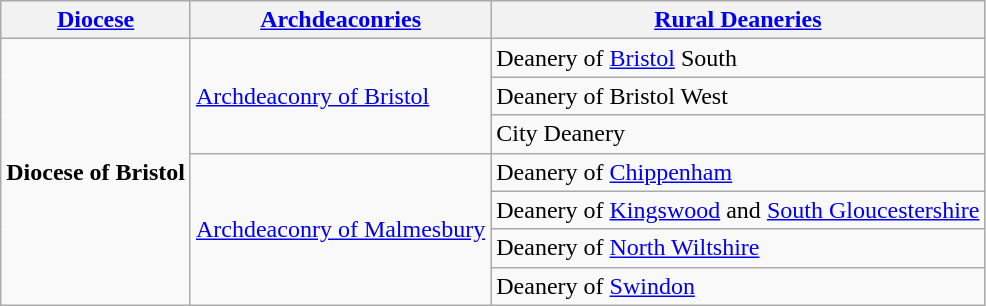<table class="wikitable sortable">
<tr>
<th><a href='#'>Diocese</a></th>
<th><a href='#'>Archdeaconries</a></th>
<th><a href='#'>Rural Deaneries</a></th>
</tr>
<tr>
<td rowspan="7"><strong>Diocese of Bristol</strong></td>
<td rowspan="3"><a href='#'>Archdeaconry of Bristol</a></td>
<td>Deanery of <a href='#'>Bristol</a> South</td>
</tr>
<tr>
<td>Deanery of Bristol West</td>
</tr>
<tr>
<td>City Deanery</td>
</tr>
<tr>
<td rowspan="4"><a href='#'>Archdeaconry of Malmesbury</a></td>
<td>Deanery of <a href='#'>Chippenham</a></td>
</tr>
<tr>
<td>Deanery of <a href='#'>Kingswood</a> and <a href='#'>South Gloucestershire</a></td>
</tr>
<tr>
<td>Deanery of <a href='#'>North Wiltshire</a></td>
</tr>
<tr>
<td>Deanery of <a href='#'>Swindon</a></td>
</tr>
</table>
